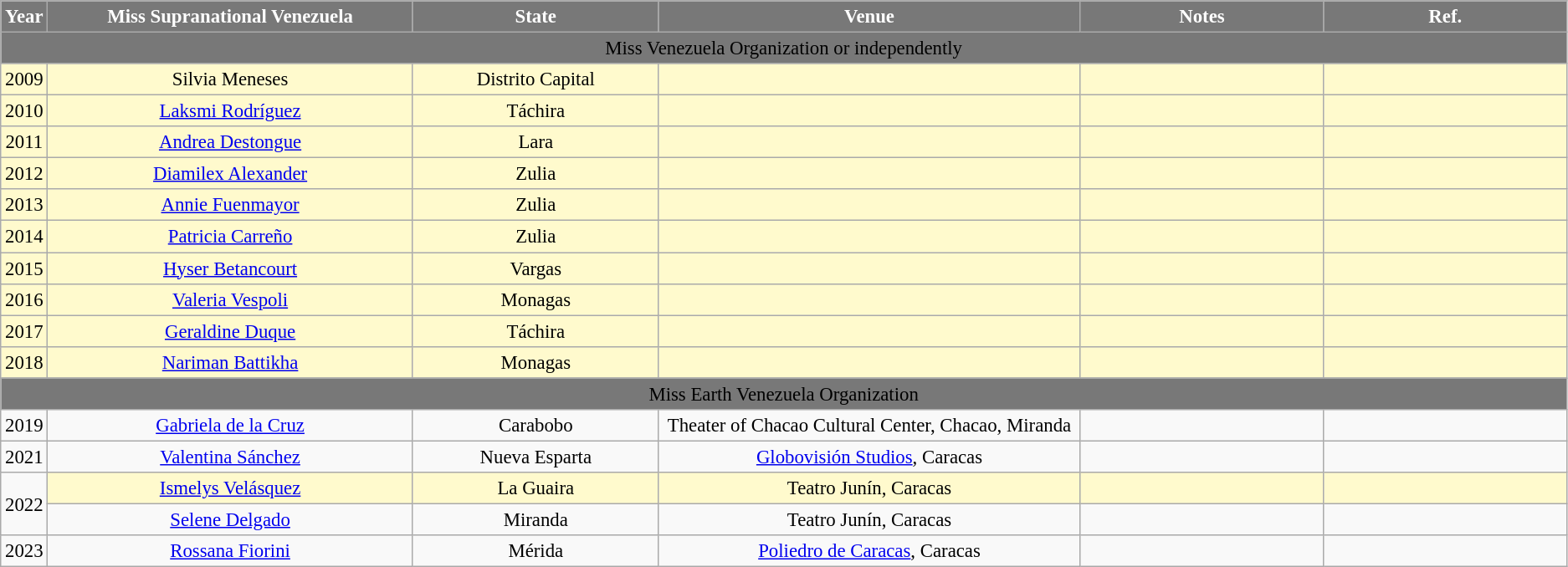<table class="wikitable sortable" style="font-size: 95%; text-align:center">
<tr>
<th width="30" style="background-color:#787878;color:#FFFFFF;">Year</th>
<th width="300" style="background-color:#787878;color:#FFFFFF;">Miss Supranational Venezuela</th>
<th width="200" style="background-color:#787878;color:#FFFFFF;">State</th>
<th width="350" style="background-color:#787878;color:#FFFFFF;">Venue</th>
<th width="200" style="background-color:#787878;color:#FFFFFF;">Notes</th>
<th width="200" style="background-color:#787878;color:#FFFFFF;">Ref.</th>
</tr>
<tr bgcolor="#787878" align="center">
<td colspan="6"><span>Miss Venezuela Organization or independently</span></td>
</tr>
<tr style="background: #FFFACD;" |>
<td>2009</td>
<td>Silvia Meneses</td>
<td>Distrito Capital</td>
<td></td>
<td></td>
<td></td>
</tr>
<tr style="background: #FFFACD;" |>
<td>2010</td>
<td><a href='#'>Laksmi Rodríguez</a></td>
<td>Táchira</td>
<td></td>
<td></td>
<td></td>
</tr>
<tr style="background: #FFFACD;" |>
<td>2011</td>
<td><a href='#'>Andrea Destongue</a></td>
<td>Lara</td>
<td></td>
<td></td>
<td></td>
</tr>
<tr style="background: #FFFACD;" |>
<td>2012</td>
<td><a href='#'>Diamilex Alexander</a></td>
<td>Zulia</td>
<td></td>
<td></td>
<td></td>
</tr>
<tr style="background: #FFFACD;" |>
<td>2013</td>
<td><a href='#'>Annie Fuenmayor</a></td>
<td>Zulia</td>
<td></td>
<td></td>
<td></td>
</tr>
<tr style="background: #FFFACD;" |>
<td>2014</td>
<td><a href='#'>Patricia Carreño</a></td>
<td>Zulia</td>
<td></td>
<td></td>
<td></td>
</tr>
<tr style="background: #FFFACD;" |>
<td>2015</td>
<td><a href='#'>Hyser Betancourt</a></td>
<td>Vargas</td>
<td></td>
<td></td>
<td></td>
</tr>
<tr style="background: #FFFACD;" |>
<td>2016</td>
<td><a href='#'>Valeria Vespoli</a></td>
<td>Monagas</td>
<td></td>
<td></td>
<td></td>
</tr>
<tr style="background: #FFFACD;" |>
<td>2017</td>
<td><a href='#'>Geraldine Duque</a></td>
<td>Táchira</td>
<td></td>
<td></td>
<td></td>
</tr>
<tr style="background: #FFFACD;" |>
<td>2018</td>
<td><a href='#'>Nariman Battikha</a></td>
<td>Monagas</td>
<td></td>
<td></td>
<td></td>
</tr>
<tr bgcolor="#787878" align="center">
<td colspan="6"><span>Miss Earth Venezuela Organization</span></td>
</tr>
<tr>
<td>2019</td>
<td><a href='#'>Gabriela de la Cruz</a></td>
<td>Carabobo</td>
<td>Theater of Chacao Cultural Center, Chacao, Miranda</td>
<td></td>
<td></td>
</tr>
<tr>
<td>2021</td>
<td><a href='#'>Valentina Sánchez</a></td>
<td>Nueva Esparta</td>
<td><a href='#'>Globovisión Studios</a>, Caracas</td>
<td></td>
<td></td>
</tr>
<tr>
<td rowspan="2">2022</td>
<td style="background: #FFFACD;"><a href='#'>Ismelys Velásquez</a></td>
<td style="background: #FFFACD;">La Guaira</td>
<td style="background: #FFFACD;">Teatro Junín, Caracas</td>
<td style="background: #FFFACD;"></td>
<td style="background: #FFFACD;"></td>
</tr>
<tr>
<td><a href='#'>Selene Delgado</a></td>
<td>Miranda</td>
<td>Teatro Junín, Caracas</td>
<td></td>
<td></td>
</tr>
<tr>
<td>2023</td>
<td><a href='#'>Rossana Fiorini</a></td>
<td>Mérida</td>
<td><a href='#'>Poliedro de Caracas</a>, Caracas</td>
<td></td>
<td></td>
</tr>
</table>
